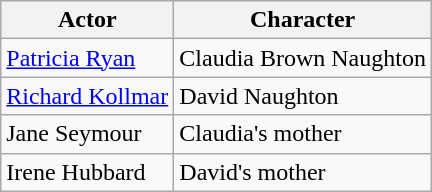<table class="wikitable">
<tr>
<th>Actor</th>
<th>Character</th>
</tr>
<tr>
<td><a href='#'>Patricia Ryan</a></td>
<td>Claudia Brown Naughton</td>
</tr>
<tr>
<td><a href='#'>Richard Kollmar</a></td>
<td>David Naughton</td>
</tr>
<tr>
<td>Jane Seymour</td>
<td>Claudia's mother</td>
</tr>
<tr>
<td>Irene Hubbard</td>
<td>David's mother</td>
</tr>
</table>
